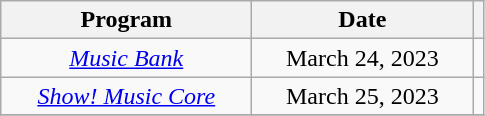<table class="wikitable" style="text-align:center">
<tr>
<th width="160">Program</th>
<th width="140">Date</th>
<th></th>
</tr>
<tr>
<td><em><a href='#'>Music Bank</a></em></td>
<td>March 24, 2023</td>
<td></td>
</tr>
<tr>
<td><em><a href='#'>Show! Music Core</a></em></td>
<td>March 25, 2023</td>
<td></td>
</tr>
<tr>
</tr>
</table>
